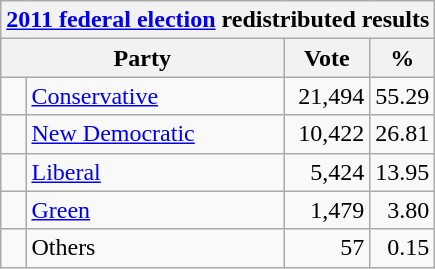<table class="wikitable">
<tr>
<th colspan="4"><a href='#'>2011 federal election</a> redistributed results</th>
</tr>
<tr>
<th width="130" bgcolor="#ddddff" colspan="2">Party</th>
<th width="50" bgcolor="#ddddff">Vote</th>
<th width="30" bgcolor="#ddddff">%</th>
</tr>
<tr>
<td> </td>
<td><a href='#'>Conservative</a></td>
<td align=right>21,494</td>
<td align=right>55.29</td>
</tr>
<tr>
<td> </td>
<td><a href='#'>New Democratic</a></td>
<td align=right>10,422</td>
<td align=right>26.81</td>
</tr>
<tr>
<td> </td>
<td><a href='#'>Liberal</a></td>
<td align=right>5,424</td>
<td align=right>13.95</td>
</tr>
<tr>
<td> </td>
<td><a href='#'>Green</a></td>
<td align=right>1,479</td>
<td align=right>3.80</td>
</tr>
<tr>
<td> </td>
<td>Others</td>
<td align=right>57</td>
<td align=right>0.15</td>
</tr>
</table>
